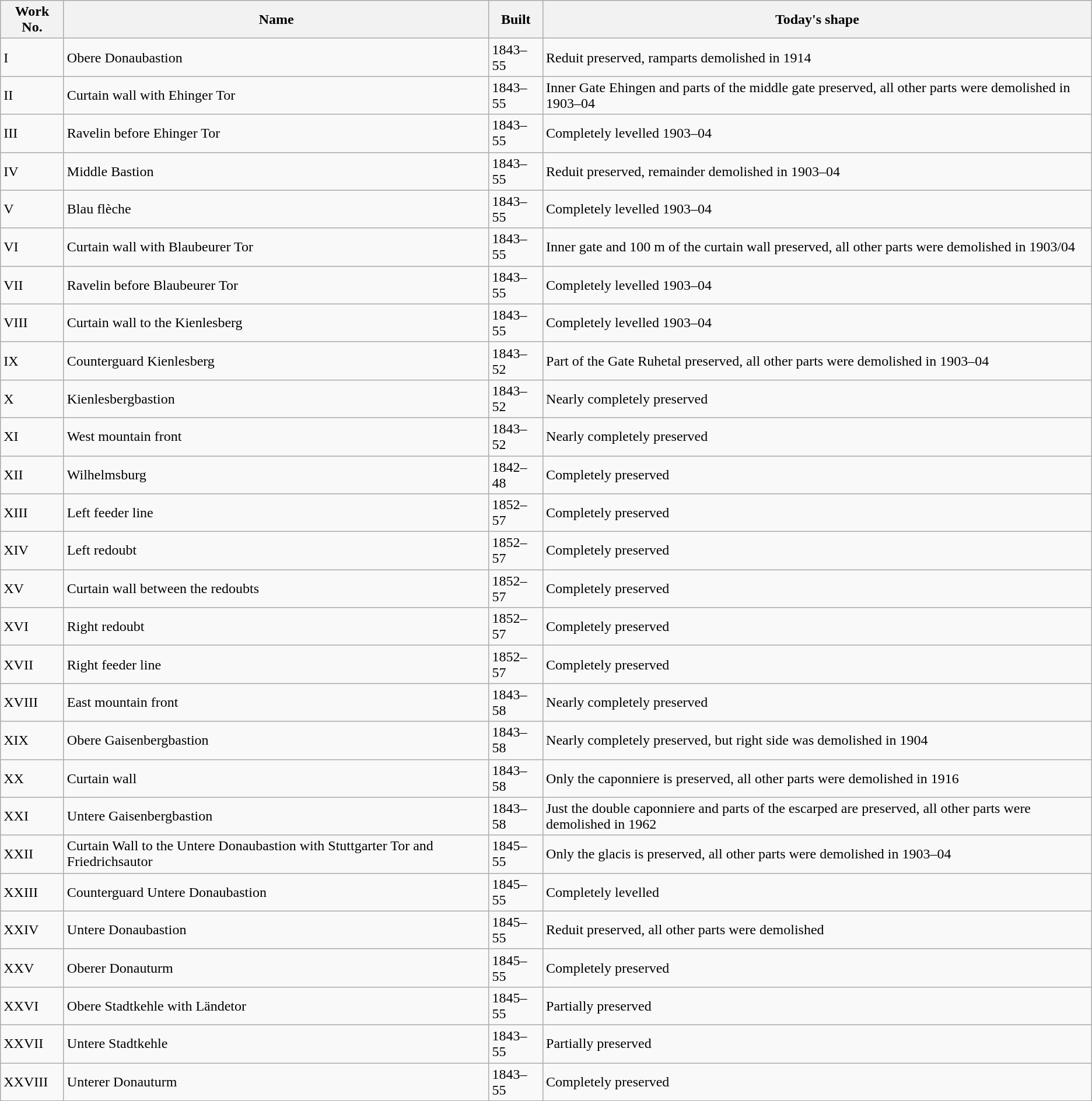<table class="wikitable">
<tr>
<th>Work No.</th>
<th>Name</th>
<th>Built</th>
<th>Today's shape</th>
</tr>
<tr>
<td>I</td>
<td>Obere Donaubastion</td>
<td>1843–55</td>
<td>Reduit preserved, ramparts demolished in 1914</td>
</tr>
<tr>
<td>II</td>
<td>Curtain wall with Ehinger Tor</td>
<td>1843–55</td>
<td>Inner Gate Ehingen and parts of the middle gate preserved, all other parts were demolished in 1903–04</td>
</tr>
<tr>
<td>III</td>
<td>Ravelin before Ehinger Tor</td>
<td>1843–55</td>
<td>Completely levelled 1903–04</td>
</tr>
<tr>
<td>IV</td>
<td>Middle Bastion</td>
<td>1843–55</td>
<td>Reduit preserved, remainder demolished in 1903–04</td>
</tr>
<tr>
<td>V</td>
<td>Blau flèche</td>
<td>1843–55</td>
<td>Completely levelled 1903–04</td>
</tr>
<tr>
<td>VI</td>
<td>Curtain wall with Blaubeurer Tor</td>
<td>1843–55</td>
<td>Inner gate and 100 m of the curtain wall preserved, all other parts were demolished in 1903/04</td>
</tr>
<tr>
<td>VII</td>
<td>Ravelin before Blaubeurer Tor</td>
<td>1843–55</td>
<td>Completely levelled 1903–04</td>
</tr>
<tr>
<td>VIII</td>
<td>Curtain wall to the Kienlesberg</td>
<td>1843–55</td>
<td>Completely levelled 1903–04</td>
</tr>
<tr>
<td>IX</td>
<td>Counterguard Kienlesberg</td>
<td>1843–52</td>
<td>Part of the Gate Ruhetal preserved, all other parts were demolished in 1903–04</td>
</tr>
<tr>
<td>X</td>
<td>Kienlesbergbastion</td>
<td>1843–52</td>
<td>Nearly completely preserved</td>
</tr>
<tr>
<td>XI</td>
<td>West mountain front</td>
<td>1843–52</td>
<td>Nearly completely preserved</td>
</tr>
<tr>
<td>XII</td>
<td>Wilhelmsburg</td>
<td>1842–48</td>
<td>Completely preserved</td>
</tr>
<tr>
<td>XIII</td>
<td>Left feeder line</td>
<td>1852–57</td>
<td>Completely preserved</td>
</tr>
<tr>
<td>XIV</td>
<td>Left redoubt</td>
<td>1852–57</td>
<td>Completely preserved</td>
</tr>
<tr>
<td>XV</td>
<td>Curtain wall between the redoubts</td>
<td>1852–57</td>
<td>Completely preserved</td>
</tr>
<tr>
<td>XVI</td>
<td>Right redoubt</td>
<td>1852–57</td>
<td>Completely preserved</td>
</tr>
<tr>
<td>XVII</td>
<td>Right feeder line</td>
<td>1852–57</td>
<td>Completely preserved</td>
</tr>
<tr>
<td>XVIII</td>
<td>East mountain front</td>
<td>1843–58</td>
<td>Nearly completely preserved</td>
</tr>
<tr>
<td>XIX</td>
<td>Obere Gaisenbergbastion</td>
<td>1843–58</td>
<td>Nearly completely preserved, but right side was demolished in 1904</td>
</tr>
<tr>
<td>XX</td>
<td>Curtain wall</td>
<td>1843–58</td>
<td>Only the caponniere is preserved, all other parts were demolished in 1916</td>
</tr>
<tr>
<td>XXI</td>
<td>Untere Gaisenbergbastion</td>
<td>1843–58</td>
<td>Just the double caponniere and parts of the escarped are preserved, all other parts were demolished in 1962</td>
</tr>
<tr>
<td>XXII</td>
<td>Curtain Wall to the Untere Donaubastion with Stuttgarter Tor and Friedrichsautor</td>
<td>1845–55</td>
<td>Only the glacis is preserved, all other parts were demolished in 1903–04</td>
</tr>
<tr>
<td>XXIII</td>
<td>Counterguard Untere Donaubastion</td>
<td>1845–55</td>
<td>Completely levelled</td>
</tr>
<tr>
<td>XXIV</td>
<td>Untere Donaubastion</td>
<td>1845–55</td>
<td>Reduit preserved, all other parts were demolished</td>
</tr>
<tr>
<td>XXV</td>
<td>Oberer Donauturm</td>
<td>1845–55</td>
<td>Completely preserved</td>
</tr>
<tr>
<td>XXVI</td>
<td>Obere Stadtkehle with Ländetor</td>
<td>1845–55</td>
<td>Partially preserved</td>
</tr>
<tr>
<td>XXVII</td>
<td>Untere Stadtkehle</td>
<td>1843–55</td>
<td>Partially preserved</td>
</tr>
<tr>
<td>XXVIII</td>
<td>Unterer Donauturm</td>
<td>1843–55</td>
<td>Completely preserved</td>
</tr>
</table>
